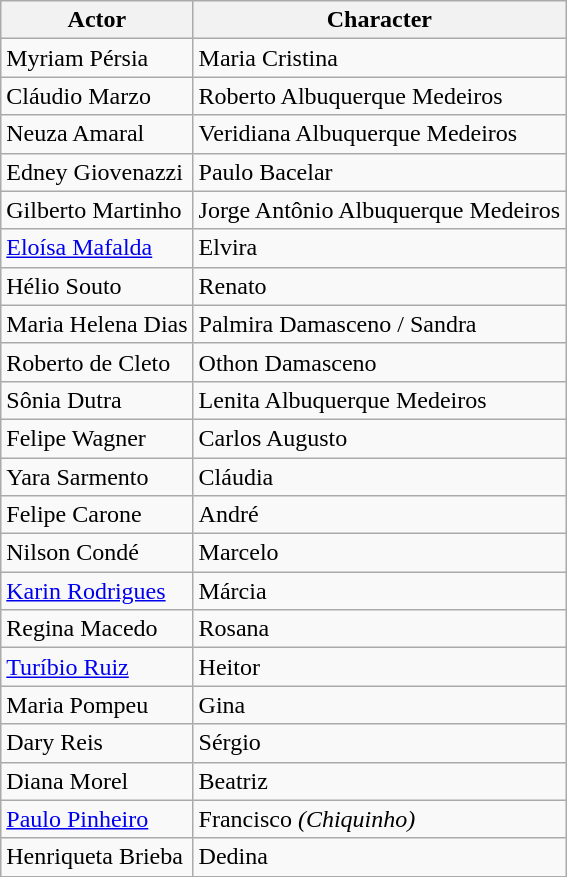<table class="wikitable sortable">
<tr>
<th>Actor </th>
<th>Character </th>
</tr>
<tr>
<td>Myriam Pérsia</td>
<td>Maria Cristina</td>
</tr>
<tr>
<td>Cláudio Marzo</td>
<td>Roberto Albuquerque Medeiros</td>
</tr>
<tr>
<td>Neuza Amaral</td>
<td>Veridiana Albuquerque Medeiros</td>
</tr>
<tr>
<td>Edney Giovenazzi</td>
<td>Paulo Bacelar</td>
</tr>
<tr>
<td>Gilberto Martinho</td>
<td>Jorge Antônio Albuquerque Medeiros</td>
</tr>
<tr>
<td><a href='#'>Eloísa Mafalda</a></td>
<td>Elvira</td>
</tr>
<tr>
<td>Hélio Souto</td>
<td>Renato</td>
</tr>
<tr>
<td>Maria Helena Dias</td>
<td>Palmira Damasceno / Sandra</td>
</tr>
<tr>
<td>Roberto de Cleto</td>
<td>Othon Damasceno</td>
</tr>
<tr>
<td>Sônia Dutra</td>
<td>Lenita Albuquerque Medeiros</td>
</tr>
<tr>
<td>Felipe Wagner</td>
<td>Carlos Augusto</td>
</tr>
<tr>
<td>Yara Sarmento</td>
<td>Cláudia</td>
</tr>
<tr>
<td>Felipe Carone</td>
<td>André</td>
</tr>
<tr>
<td>Nilson Condé</td>
<td>Marcelo</td>
</tr>
<tr>
<td><a href='#'>Karin Rodrigues</a></td>
<td>Márcia</td>
</tr>
<tr>
<td>Regina Macedo</td>
<td>Rosana</td>
</tr>
<tr>
<td><a href='#'>Turíbio Ruiz</a></td>
<td>Heitor</td>
</tr>
<tr>
<td>Maria Pompeu</td>
<td>Gina</td>
</tr>
<tr>
<td>Dary Reis</td>
<td>Sérgio</td>
</tr>
<tr>
<td>Diana Morel</td>
<td>Beatriz</td>
</tr>
<tr>
<td><a href='#'>Paulo Pinheiro</a></td>
<td>Francisco <em>(Chiquinho)</em></td>
</tr>
<tr>
<td>Henriqueta Brieba</td>
<td>Dedina</td>
</tr>
</table>
